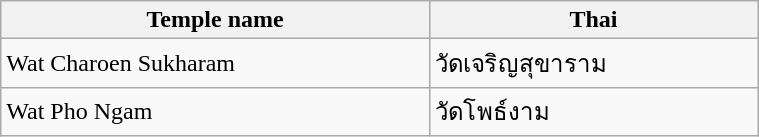<table class="wikitable" style="width:40%;">
<tr>
<th>Temple name</th>
<th>Thai</th>
</tr>
<tr>
<td>Wat Charoen Sukharam</td>
<td>วัดเจริญสุขาราม</td>
</tr>
<tr>
<td>Wat Pho Ngam</td>
<td>วัดโพธ์งาม</td>
</tr>
</table>
